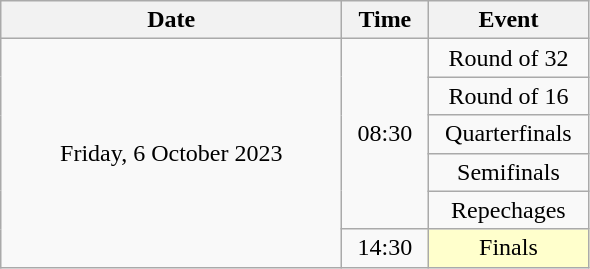<table class = "wikitable" style="text-align:center;">
<tr>
<th width=220>Date</th>
<th width=50>Time</th>
<th width=100>Event</th>
</tr>
<tr>
<td rowspan=6>Friday, 6 October 2023</td>
<td rowspan=5>08:30</td>
<td>Round of 32</td>
</tr>
<tr>
<td>Round of 16</td>
</tr>
<tr>
<td>Quarterfinals</td>
</tr>
<tr>
<td>Semifinals</td>
</tr>
<tr>
<td>Repechages</td>
</tr>
<tr>
<td>14:30</td>
<td bgcolor=ffffcc>Finals</td>
</tr>
</table>
